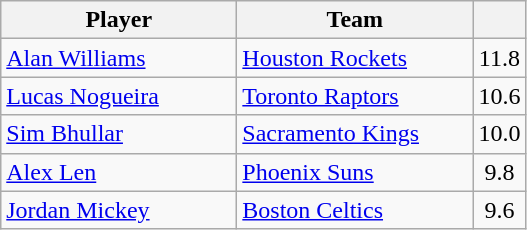<table class="wikitable" style="text-align:left">
<tr>
<th width="150px">Player</th>
<th width="150px">Team</th>
<th width="25px"></th>
</tr>
<tr>
<td><a href='#'>Alan Williams</a></td>
<td><a href='#'>Houston Rockets</a></td>
<td align="center">11.8</td>
</tr>
<tr>
<td><a href='#'>Lucas Nogueira</a></td>
<td><a href='#'>Toronto Raptors</a></td>
<td align="center">10.6</td>
</tr>
<tr>
<td><a href='#'>Sim Bhullar</a></td>
<td><a href='#'>Sacramento Kings</a></td>
<td align="center">10.0</td>
</tr>
<tr>
<td><a href='#'>Alex Len</a></td>
<td><a href='#'>Phoenix Suns</a></td>
<td align="center">9.8</td>
</tr>
<tr>
<td><a href='#'>Jordan Mickey</a></td>
<td><a href='#'>Boston Celtics</a></td>
<td align="center">9.6</td>
</tr>
</table>
